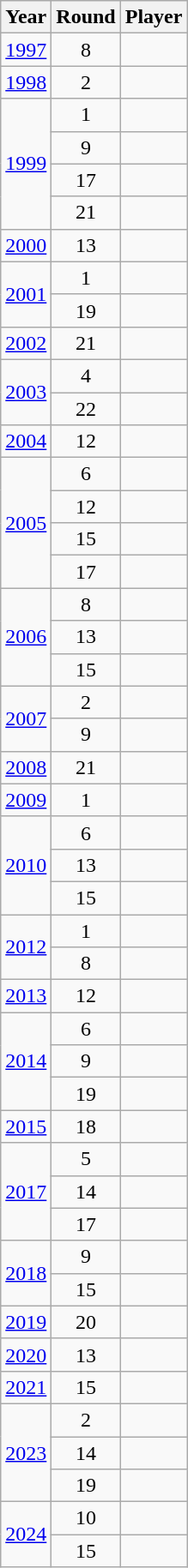<table class="wikitable sortable" style="text-align:center">
<tr>
<th>Year</th>
<th>Round</th>
<th>Player</th>
</tr>
<tr>
<td><a href='#'>1997</a></td>
<td>8</td>
<td></td>
</tr>
<tr>
<td><a href='#'>1998</a></td>
<td>2</td>
<td></td>
</tr>
<tr>
<th rowspan= "4" style="font-weight: normal; background: #F9F9F9"><a href='#'>1999</a></th>
<td>1</td>
<td></td>
</tr>
<tr>
<td>9</td>
<td></td>
</tr>
<tr>
<td>17</td>
<td></td>
</tr>
<tr>
<td>21</td>
<td></td>
</tr>
<tr>
<td><a href='#'>2000</a></td>
<td>13</td>
<td></td>
</tr>
<tr>
<th rowspan= "2" style="font-weight: normal; background: #F9F9F9"><a href='#'>2001</a></th>
<td>1</td>
<td></td>
</tr>
<tr>
<td>19</td>
<td></td>
</tr>
<tr>
<td><a href='#'>2002</a></td>
<td>21</td>
<td></td>
</tr>
<tr>
<th rowspan= "2" style="font-weight: normal; background: #F9F9F9"><a href='#'>2003</a></th>
<td>4</td>
<td></td>
</tr>
<tr>
<td>22</td>
<td></td>
</tr>
<tr>
<td><a href='#'>2004</a></td>
<td>12</td>
<td></td>
</tr>
<tr>
<th rowspan= "4" style="font-weight: normal; background: #F9F9F9"><a href='#'>2005</a></th>
<td>6</td>
<td></td>
</tr>
<tr>
<td>12</td>
<td></td>
</tr>
<tr>
<td>15</td>
<td></td>
</tr>
<tr>
<td>17</td>
<td></td>
</tr>
<tr>
<th rowspan= "3" style="font-weight: normal; background: #F9F9F9"><a href='#'>2006</a></th>
<td>8</td>
<td></td>
</tr>
<tr>
<td>13</td>
<td></td>
</tr>
<tr>
<td>15</td>
<td></td>
</tr>
<tr>
<th rowspan= "2" style="font-weight: normal; background: #F9F9F9"><a href='#'>2007</a></th>
<td>2</td>
<td></td>
</tr>
<tr>
<td>9</td>
<td></td>
</tr>
<tr>
<td><a href='#'>2008</a></td>
<td>21</td>
<td></td>
</tr>
<tr>
<td><a href='#'>2009</a></td>
<td>1</td>
<td><strong></strong></td>
</tr>
<tr>
<th rowspan= "3" style="font-weight: normal; background: #F9F9F9"><a href='#'>2010</a></th>
<td>6</td>
<td></td>
</tr>
<tr>
<td>13</td>
<td></td>
</tr>
<tr>
<td>15</td>
<td></td>
</tr>
<tr>
<th rowspan= "2" style="font-weight: normal; background: #F9F9F9"><a href='#'>2012</a></th>
<td>1</td>
<td></td>
</tr>
<tr>
<td>8</td>
<td></td>
</tr>
<tr>
<td><a href='#'>2013</a></td>
<td>12</td>
<td></td>
</tr>
<tr>
<th rowspan= "3" style="font-weight: normal; background: #F9F9F9"><a href='#'>2014</a></th>
<td>6</td>
<td></td>
</tr>
<tr>
<td>9</td>
<td><strong></strong></td>
</tr>
<tr>
<td>19</td>
<td></td>
</tr>
<tr>
<td><a href='#'>2015</a></td>
<td>18</td>
<td></td>
</tr>
<tr>
<th rowspan= "3" style="font-weight: normal; background: #F9F9F9"><a href='#'>2017</a></th>
<td>5</td>
<td></td>
</tr>
<tr>
<td>14</td>
<td></td>
</tr>
<tr>
<td>17</td>
<td></td>
</tr>
<tr>
<th rowspan= "2" style="font-weight: normal; background: #F9F9F9"><a href='#'>2018</a></th>
<td>9</td>
<td></td>
</tr>
<tr>
<td>15</td>
<td></td>
</tr>
<tr>
<td><a href='#'>2019</a></td>
<td>20</td>
<td></td>
</tr>
<tr>
<td><a href='#'>2020</a></td>
<td>13</td>
<td></td>
</tr>
<tr>
<td><a href='#'>2021</a></td>
<td>15</td>
<td></td>
</tr>
<tr>
<th rowspan= "3" style="font-weight: normal; background: #F9F9F9"><a href='#'>2023</a></th>
<td>2</td>
<td></td>
</tr>
<tr>
<td>14</td>
<td></td>
</tr>
<tr>
<td>19</td>
<td></td>
</tr>
<tr>
<th rowspan= "2" style="font-weight: normal; background: #F9F9F9"><a href='#'>2024</a></th>
<td>10</td>
<td></td>
</tr>
<tr>
<td>15</td>
<td></td>
</tr>
</table>
